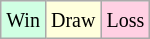<table class="wikitable">
<tr>
<td style="background-color: #d0ffe3;"><small>Win</small></td>
<td style="background-color: #ffffdd;"><small>Draw</small></td>
<td style="background-color: #ffd0e3;"><small>Loss</small></td>
</tr>
</table>
